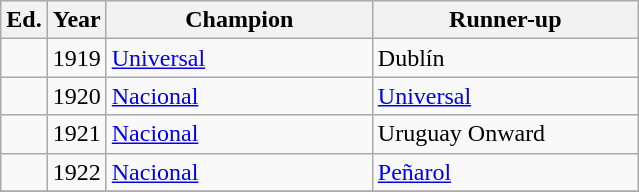<table class="wikitable sortable" style="text-align:left">
<tr>
<th width=px>Ed.</th>
<th width=>Year</th>
<th width=170px>Champion</th>
<th width=170px>Runner-up</th>
</tr>
<tr>
<td></td>
<td>1919</td>
<td><a href='#'>Universal</a></td>
<td>Dublín</td>
</tr>
<tr>
<td></td>
<td>1920</td>
<td><a href='#'>Nacional</a></td>
<td><a href='#'>Universal</a></td>
</tr>
<tr>
<td></td>
<td>1921</td>
<td><a href='#'>Nacional</a></td>
<td>Uruguay Onward</td>
</tr>
<tr>
<td></td>
<td>1922</td>
<td><a href='#'>Nacional</a></td>
<td><a href='#'>Peñarol</a></td>
</tr>
<tr>
</tr>
</table>
